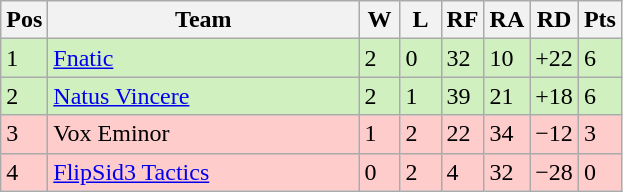<table class="wikitable">
<tr>
<th width="20px">Pos</th>
<th width="200px">Team</th>
<th width="20px">W</th>
<th width="20px">L</th>
<th width="20px">RF</th>
<th width="20px">RA</th>
<th width="20px">RD</th>
<th width="20px">Pts</th>
</tr>
<tr style="background: #D0F0C0;">
<td>1</td>
<td><a href='#'>Fnatic</a></td>
<td>2</td>
<td>0</td>
<td>32</td>
<td>10</td>
<td>+22</td>
<td>6</td>
</tr>
<tr style="background: #D0F0C0;">
<td>2</td>
<td><a href='#'>Natus Vincere</a></td>
<td>2</td>
<td>1</td>
<td>39</td>
<td>21</td>
<td>+18</td>
<td>6</td>
</tr>
<tr style="background: #FFCCCC;">
<td>3</td>
<td>Vox Eminor</td>
<td>1</td>
<td>2</td>
<td>22</td>
<td>34</td>
<td>−12</td>
<td>3</td>
</tr>
<tr style="background: #FFCCCC;">
<td>4</td>
<td><a href='#'>FlipSid3 Tactics</a></td>
<td>0</td>
<td>2</td>
<td>4</td>
<td>32</td>
<td>−28</td>
<td>0</td>
</tr>
</table>
